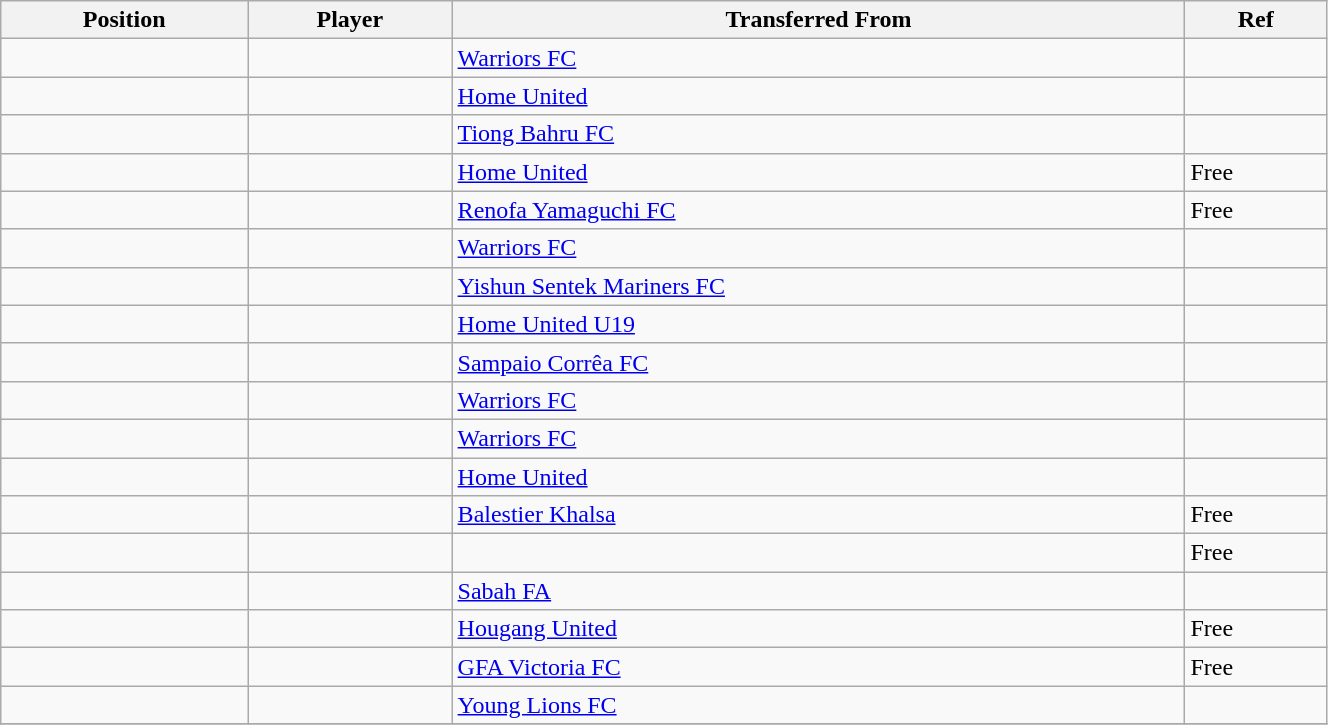<table class="wikitable sortable" style="width:70%; text-align:center; font-size:100%; text-align:left;">
<tr>
<th><strong>Position</strong></th>
<th><strong>Player</strong></th>
<th><strong>Transferred From</strong></th>
<th><strong>Ref</strong></th>
</tr>
<tr>
<td></td>
<td></td>
<td> <a href='#'>Warriors FC</a></td>
<td></td>
</tr>
<tr>
<td></td>
<td></td>
<td> <a href='#'>Home United</a></td>
<td></td>
</tr>
<tr>
<td></td>
<td></td>
<td> <a href='#'>Tiong Bahru FC</a></td>
<td></td>
</tr>
<tr>
<td></td>
<td></td>
<td> <a href='#'>Home United</a></td>
<td>Free </td>
</tr>
<tr>
<td></td>
<td></td>
<td> <a href='#'>Renofa Yamaguchi FC</a></td>
<td>Free </td>
</tr>
<tr>
<td></td>
<td></td>
<td> <a href='#'>Warriors FC</a></td>
<td></td>
</tr>
<tr>
<td></td>
<td></td>
<td> <a href='#'>Yishun Sentek Mariners FC</a></td>
<td></td>
</tr>
<tr>
<td></td>
<td></td>
<td> <a href='#'>Home United U19</a></td>
<td></td>
</tr>
<tr>
<td></td>
<td></td>
<td> <a href='#'>Sampaio Corrêa FC</a></td>
<td></td>
</tr>
<tr>
<td></td>
<td></td>
<td> <a href='#'>Warriors FC</a></td>
<td></td>
</tr>
<tr>
<td></td>
<td></td>
<td> <a href='#'>Warriors FC</a></td>
<td></td>
</tr>
<tr>
<td></td>
<td></td>
<td> <a href='#'>Home United</a></td>
<td></td>
</tr>
<tr>
<td></td>
<td></td>
<td> <a href='#'>Balestier Khalsa</a></td>
<td>Free </td>
</tr>
<tr>
<td></td>
<td></td>
<td></td>
<td>Free </td>
</tr>
<tr>
<td></td>
<td></td>
<td> <a href='#'>Sabah FA</a></td>
<td></td>
</tr>
<tr>
<td></td>
<td></td>
<td> <a href='#'>Hougang United</a></td>
<td>Free</td>
</tr>
<tr>
<td></td>
<td></td>
<td> <a href='#'>GFA Victoria FC</a></td>
<td>Free</td>
</tr>
<tr>
<td></td>
<td></td>
<td> <a href='#'>Young Lions FC</a></td>
<td></td>
</tr>
<tr>
</tr>
</table>
